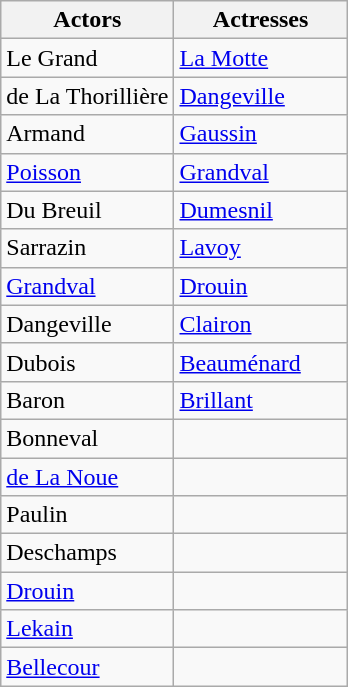<table class="wikitable centre">
<tr>
<th width="50%" align="center">Actors</th>
<th width="50%" align="center">Actresses</th>
</tr>
<tr>
<td>Le Grand</td>
<td><a href='#'> La Motte</a></td>
</tr>
<tr>
<td>de La Thorillière</td>
<td><a href='#'>Dangeville</a></td>
</tr>
<tr>
<td>Armand</td>
<td><a href='#'>Gaussin</a></td>
</tr>
<tr>
<td><a href='#'>Poisson</a></td>
<td><a href='#'>Grandval</a></td>
</tr>
<tr>
<td>Du Breuil</td>
<td><a href='#'>Dumesnil</a></td>
</tr>
<tr>
<td>Sarrazin</td>
<td><a href='#'>Lavoy</a></td>
</tr>
<tr>
<td><a href='#'>Grandval</a></td>
<td><a href='#'> Drouin</a></td>
</tr>
<tr>
<td>Dangeville</td>
<td><a href='#'>Clairon</a></td>
</tr>
<tr>
<td>Dubois</td>
<td><a href='#'>Beauménard</a></td>
</tr>
<tr>
<td>Baron</td>
<td><a href='#'>Brillant</a></td>
</tr>
<tr>
<td>Bonneval</td>
<td></td>
</tr>
<tr>
<td><a href='#'>de La Noue</a></td>
<td></td>
</tr>
<tr>
<td>Paulin</td>
<td></td>
</tr>
<tr>
<td>Deschamps</td>
<td></td>
</tr>
<tr>
<td><a href='#'>Drouin</a></td>
<td></td>
</tr>
<tr>
<td><a href='#'>Lekain</a></td>
<td></td>
</tr>
<tr>
<td><a href='#'>Bellecour</a></td>
<td></td>
</tr>
</table>
